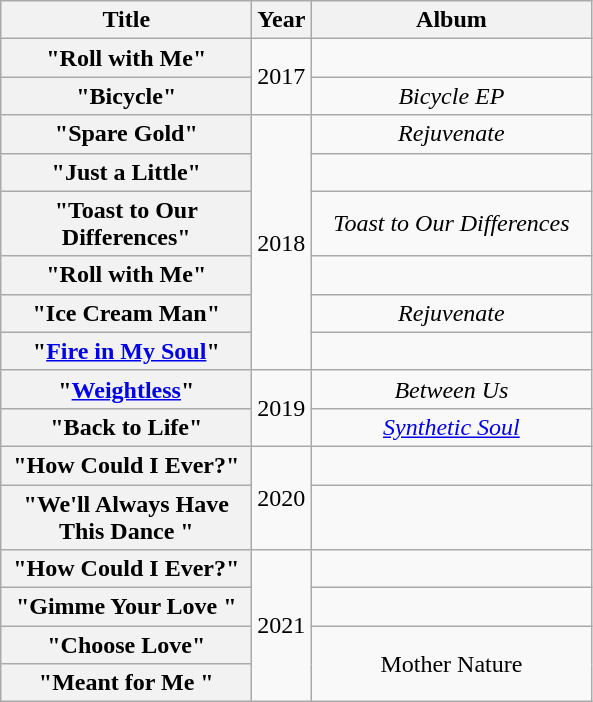<table class="wikitable plainrowheaders" style="text-align:center;">
<tr>
<th scope="col" style="width:160px;">Title</th>
<th scope="col">Year</th>
<th scope="col" style="width:180px;">Album</th>
</tr>
<tr>
<th scope="row">"Roll with Me"<br></th>
<td rowspan="2">2017</td>
<td></td>
</tr>
<tr>
<th scope="row">"Bicycle"<br></th>
<td><em>Bicycle EP</em></td>
</tr>
<tr>
<th scope="row">"Spare Gold"<br></th>
<td rowspan="6">2018</td>
<td><em>Rejuvenate</em></td>
</tr>
<tr>
<th scope="row">"Just a Little"<br></th>
<td></td>
</tr>
<tr>
<th scope="row">"Toast to Our Differences"<br></th>
<td><em>Toast to Our Differences</em></td>
</tr>
<tr>
<th scope="row">"Roll with Me"<br></th>
<td></td>
</tr>
<tr>
<th scope="row">"Ice Cream Man"<br></th>
<td><em>Rejuvenate</em></td>
</tr>
<tr>
<th scope="row">"<a href='#'>Fire in My Soul</a>"<br></th>
<td></td>
</tr>
<tr>
<th scope="row">"<a href='#'>Weightless</a>"<br></th>
<td rowspan="2">2019</td>
<td><em>Between Us</em></td>
</tr>
<tr>
<th scope="row">"Back to Life"<br></th>
<td><em><a href='#'>Synthetic Soul</a></em></td>
</tr>
<tr>
<th scope="row">"How Could I Ever?"<br></th>
<td rowspan="2">2020</td>
<td></td>
</tr>
<tr>
<th scope="row">"We'll Always Have This Dance "<br></th>
<td></td>
</tr>
<tr>
<th scope="row">"How Could I Ever?"<br></th>
<td rowspan="4">2021</td>
<td></td>
</tr>
<tr>
<th scope="row">"Gimme Your Love "<br></th>
<td></td>
</tr>
<tr>
<th scope="row">"Choose Love"<br></th>
<td rowspan="2">Mother Nature</td>
</tr>
<tr>
<th scope="row">"Meant for Me "<br></th>
</tr>
</table>
